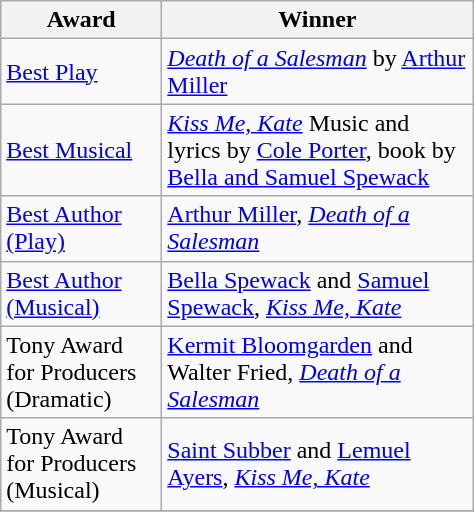<table class="wikitable">
<tr>
<th width="100"><strong>Award</strong></th>
<th width="200"><strong>Winner</strong></th>
</tr>
<tr>
<td><a href='#'>Best Play</a></td>
<td><em><a href='#'>Death of a Salesman</a></em> by <a href='#'>Arthur Miller</a></td>
</tr>
<tr>
<td><a href='#'>Best Musical</a></td>
<td><em><a href='#'>Kiss Me, Kate</a></em> Music and lyrics by <a href='#'>Cole Porter</a>, book by <a href='#'>Bella and Samuel Spewack</a></td>
</tr>
<tr>
<td><a href='#'>Best Author (Play)</a></td>
<td><a href='#'>Arthur Miller</a>, <em><a href='#'>Death of a Salesman</a></em></td>
</tr>
<tr>
<td><a href='#'>Best Author (Musical)</a></td>
<td><a href='#'>Bella Spewack</a> and <a href='#'>Samuel Spewack</a>, <em><a href='#'>Kiss Me, Kate</a></em></td>
</tr>
<tr>
<td>Tony Award for Producers (Dramatic)</td>
<td><a href='#'>Kermit Bloomgarden</a> and Walter Fried, <em><a href='#'>Death of a Salesman</a></em></td>
</tr>
<tr>
<td>Tony Award for Producers (Musical)</td>
<td><a href='#'>Saint Subber</a> and <a href='#'>Lemuel Ayers</a>, <em><a href='#'>Kiss Me, Kate</a></em></td>
</tr>
<tr>
</tr>
</table>
